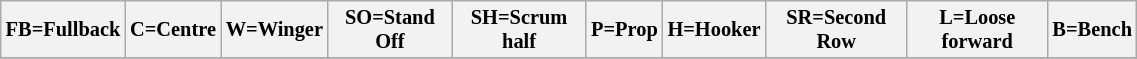<table class="wikitable" style="font-size:85%;" width="60%">
<tr>
<th>FB=Fullback</th>
<th>C=Centre</th>
<th>W=Winger</th>
<th>SO=Stand Off</th>
<th>SH=Scrum half</th>
<th>P=Prop</th>
<th>H=Hooker</th>
<th>SR=Second Row</th>
<th>L=Loose forward</th>
<th>B=Bench</th>
</tr>
<tr>
</tr>
</table>
